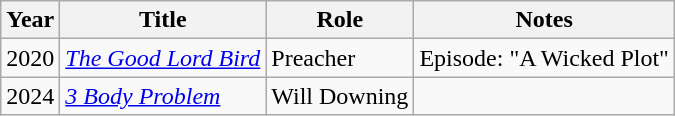<table class="wikitable">
<tr>
<th>Year</th>
<th>Title</th>
<th>Role</th>
<th>Notes</th>
</tr>
<tr>
<td>2020</td>
<td><em><a href='#'>The Good Lord Bird</a></em></td>
<td>Preacher</td>
<td>Episode: "A Wicked Plot"</td>
</tr>
<tr>
<td>2024</td>
<td><em><a href='#'>3 Body Problem</a></em></td>
<td>Will Downing</td>
<td></td>
</tr>
</table>
